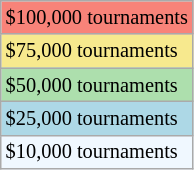<table class=wikitable style=font-size:85%>
<tr style="background:#f88379;">
<td>$100,000 tournaments</td>
</tr>
<tr style="background:#f7e98e;">
<td>$75,000 tournaments</td>
</tr>
<tr style="background:#addfad;">
<td>$50,000 tournaments</td>
</tr>
<tr style="background:lightblue;">
<td>$25,000 tournaments</td>
</tr>
<tr style="background:#f0f8ff;">
<td>$10,000 tournaments</td>
</tr>
</table>
